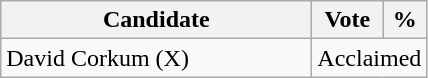<table class="wikitable">
<tr>
<th bgcolor="#DDDDFF" width="200px">Candidate</th>
<th bgcolor="#DDDDFF">Vote</th>
<th bgcolor="#DDDDFF">%</th>
</tr>
<tr>
<td>David Corkum (X)</td>
<td colspan="2">Acclaimed</td>
</tr>
</table>
